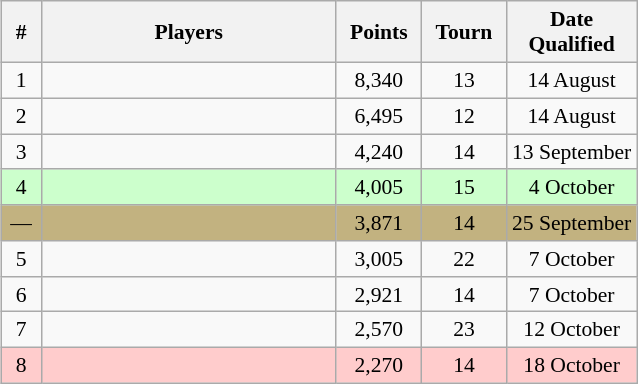<table class="sortable wikitable"  style="float:right; text-align:center; font-size:90%; text:justify; margin-left:10px; margin-bottom:10px;">
<tr>
<th width=20>#</th>
<th width=190>Players</th>
<th width=50>Points</th>
<th width=50>Tourn</th>
<th width=80>Date Qualified</th>
</tr>
<tr align=center>
<td>1</td>
<td align=left> <br> </td>
<td>8,340</td>
<td>13</td>
<td>14 August</td>
</tr>
<tr>
<td>2</td>
<td align=left> <br> </td>
<td>6,495</td>
<td>12</td>
<td>14 August</td>
</tr>
<tr>
<td>3</td>
<td align=left> <br> </td>
<td>4,240</td>
<td>14</td>
<td>13 September</td>
</tr>
<tr style="background:#cfc;">
<td>4</td>
<td align=left> <br> </td>
<td>4,005</td>
<td>15</td>
<td>4 October</td>
</tr>
<tr style="background:#C2B280;">
<td>—</td>
<td align=left> <br> </td>
<td>3,871</td>
<td>14</td>
<td>25 September</td>
</tr>
<tr>
<td>5</td>
<td align=left> <br> </td>
<td>3,005</td>
<td>22</td>
<td>7 October</td>
</tr>
<tr>
<td>6</td>
<td align=left> <br> </td>
<td>2,921</td>
<td>14</td>
<td>7 October</td>
</tr>
<tr>
<td>7</td>
<td align=left> <br> </td>
<td>2,570</td>
<td>23</td>
<td>12 October</td>
</tr>
<tr style="background:#fcc;">
<td>8</td>
<td align=left> <br> </td>
<td>2,270</td>
<td>14</td>
<td>18 October</td>
</tr>
</table>
